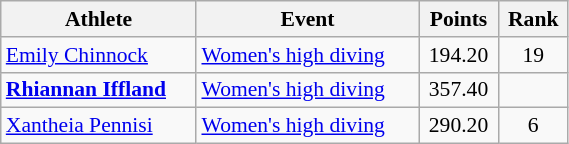<table class="wikitable" style="text-align:center; font-size:90%; width:30%;">
<tr>
<th>Athlete</th>
<th>Event</th>
<th>Points</th>
<th>Rank</th>
</tr>
<tr>
<td align=left><a href='#'>Emily Chinnock</a></td>
<td align=left><a href='#'>Women's high diving</a></td>
<td>194.20</td>
<td>19</td>
</tr>
<tr>
<td align=left><strong><a href='#'>Rhiannan Iffland</a></strong></td>
<td align=left><a href='#'>Women's high diving</a></td>
<td>357.40</td>
<td></td>
</tr>
<tr>
<td align=left><a href='#'>Xantheia Pennisi</a></td>
<td align=left><a href='#'>Women's high diving</a></td>
<td>290.20</td>
<td>6</td>
</tr>
</table>
